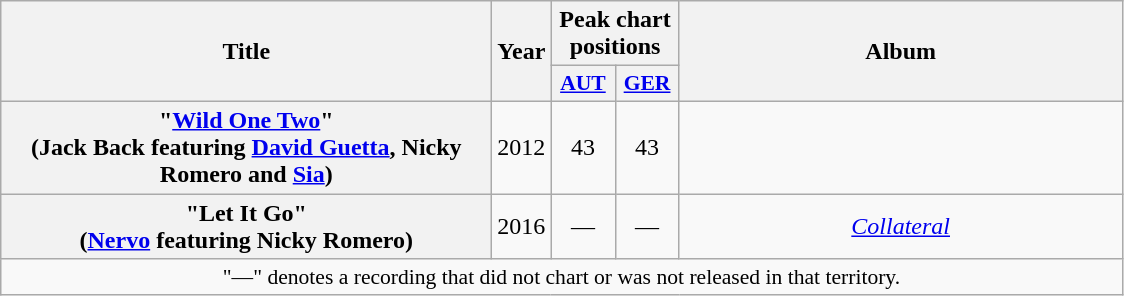<table class="wikitable plainrowheaders" style="text-align:center;" border="1">
<tr>
<th scope="col" rowspan="2" style="width:20em;">Title</th>
<th scope="col" rowspan="2">Year</th>
<th scope="col" colspan="2">Peak chart positions</th>
<th scope="col" rowspan="2" style="width:18em;">Album</th>
</tr>
<tr>
<th scope="col" style="width:2.5em;font-size:90%;"><a href='#'>AUT</a></th>
<th scope="col" style="width:2.5em;font-size:90%;"><a href='#'>GER</a></th>
</tr>
<tr>
<th scope="row">"<a href='#'>Wild One Two</a>" <br><span>(Jack Back featuring <a href='#'>David Guetta</a>, Nicky Romero and <a href='#'>Sia</a>)</span></th>
<td>2012</td>
<td>43</td>
<td>43</td>
<td></td>
</tr>
<tr>
<th scope="row">"Let It Go"<br><span>(<a href='#'>Nervo</a> featuring Nicky Romero)</span></th>
<td>2016</td>
<td>—</td>
<td>—</td>
<td><em><a href='#'>Collateral</a></em></td>
</tr>
<tr>
<td colspan="5" style="font-size:90%">"—" denotes a recording that did not chart or was not released in that territory.</td>
</tr>
</table>
